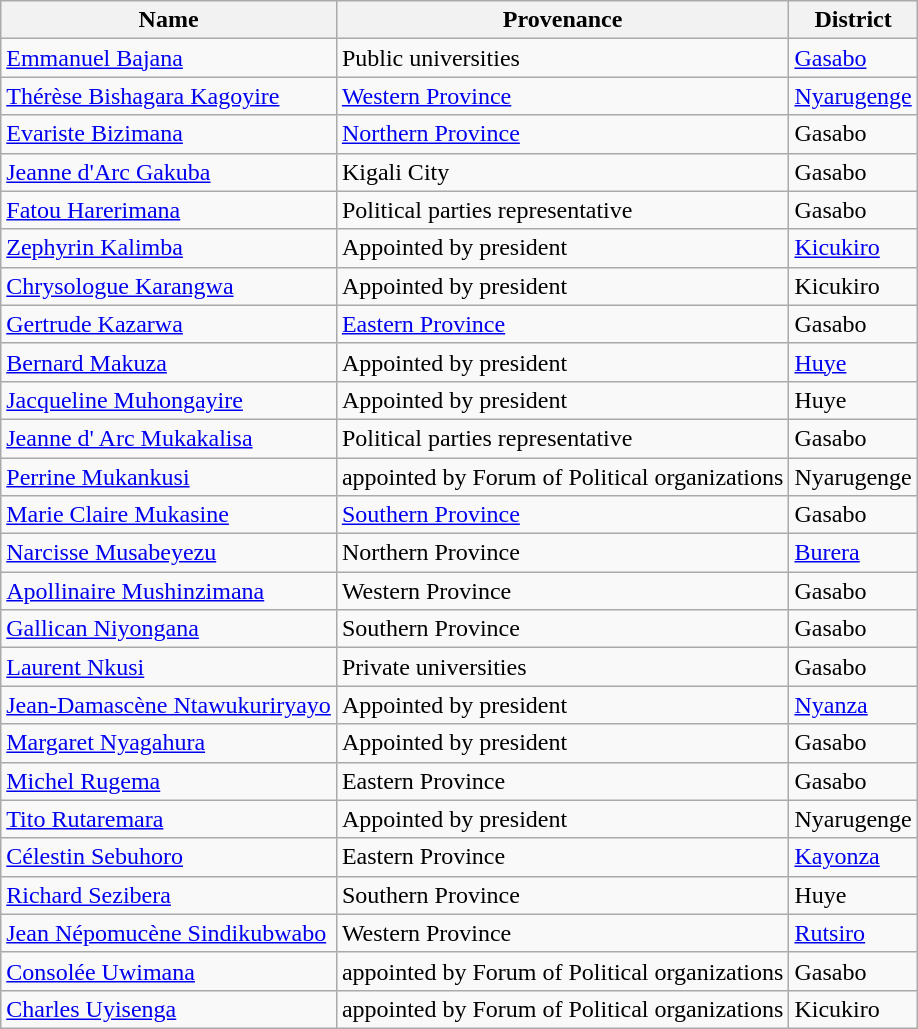<table class="wikitable">
<tr>
<th>Name</th>
<th>Provenance</th>
<th>District</th>
</tr>
<tr>
<td><a href='#'>Emmanuel Bajana</a></td>
<td>Public universities</td>
<td><a href='#'>Gasabo</a></td>
</tr>
<tr>
<td><a href='#'>Thérèse Bishagara Kagoyire</a></td>
<td><a href='#'>Western Province</a></td>
<td><a href='#'>Nyarugenge</a></td>
</tr>
<tr>
<td><a href='#'>Evariste Bizimana</a></td>
<td><a href='#'>Northern Province</a></td>
<td>Gasabo</td>
</tr>
<tr>
<td><a href='#'>Jeanne d'Arc Gakuba</a></td>
<td>Kigali City</td>
<td>Gasabo</td>
</tr>
<tr>
<td><a href='#'>Fatou Harerimana</a></td>
<td>Political parties representative</td>
<td>Gasabo</td>
</tr>
<tr>
<td><a href='#'>Zephyrin Kalimba</a></td>
<td>Appointed by president</td>
<td><a href='#'>Kicukiro</a></td>
</tr>
<tr>
<td><a href='#'>Chrysologue Karangwa</a></td>
<td>Appointed by president</td>
<td>Kicukiro</td>
</tr>
<tr>
<td><a href='#'>Gertrude Kazarwa</a></td>
<td><a href='#'>Eastern Province</a></td>
<td>Gasabo</td>
</tr>
<tr>
<td><a href='#'>Bernard Makuza</a></td>
<td>Appointed by president</td>
<td><a href='#'>Huye</a></td>
</tr>
<tr>
<td><a href='#'>Jacqueline Muhongayire</a></td>
<td>Appointed by president</td>
<td>Huye</td>
</tr>
<tr>
<td><a href='#'>Jeanne d' Arc Mukakalisa</a></td>
<td>Political parties representative</td>
<td>Gasabo</td>
</tr>
<tr>
<td><a href='#'>Perrine Mukankusi</a></td>
<td>appointed by Forum of Political organizations</td>
<td>Nyarugenge</td>
</tr>
<tr>
<td><a href='#'>Marie Claire Mukasine</a></td>
<td><a href='#'>Southern Province</a></td>
<td>Gasabo</td>
</tr>
<tr>
<td><a href='#'>Narcisse Musabeyezu</a></td>
<td>Northern Province</td>
<td><a href='#'>Burera</a></td>
</tr>
<tr>
<td><a href='#'>Apollinaire Mushinzimana</a></td>
<td>Western Province</td>
<td>Gasabo</td>
</tr>
<tr>
<td><a href='#'>Gallican Niyongana</a></td>
<td>Southern Province</td>
<td>Gasabo</td>
</tr>
<tr>
<td><a href='#'>Laurent Nkusi</a></td>
<td>Private universities</td>
<td>Gasabo</td>
</tr>
<tr>
<td><a href='#'>Jean-Damascène Ntawukuriryayo</a></td>
<td>Appointed by president</td>
<td><a href='#'>Nyanza</a></td>
</tr>
<tr>
<td><a href='#'>Margaret Nyagahura</a></td>
<td>Appointed by president</td>
<td>Gasabo</td>
</tr>
<tr>
<td><a href='#'>Michel Rugema</a></td>
<td>Eastern Province</td>
<td>Gasabo</td>
</tr>
<tr>
<td><a href='#'>Tito Rutaremara</a></td>
<td>Appointed by president</td>
<td>Nyarugenge</td>
</tr>
<tr>
<td><a href='#'>Célestin Sebuhoro</a></td>
<td>Eastern Province</td>
<td><a href='#'>Kayonza</a></td>
</tr>
<tr>
<td><a href='#'>Richard Sezibera</a></td>
<td>Southern Province</td>
<td>Huye</td>
</tr>
<tr>
<td><a href='#'>Jean Népomucène Sindikubwabo</a></td>
<td>Western Province</td>
<td><a href='#'>Rutsiro</a></td>
</tr>
<tr>
<td><a href='#'>Consolée Uwimana</a></td>
<td>appointed by Forum of Political organizations</td>
<td>Gasabo</td>
</tr>
<tr>
<td><a href='#'>Charles Uyisenga</a></td>
<td>appointed by Forum of Political organizations</td>
<td>Kicukiro</td>
</tr>
</table>
